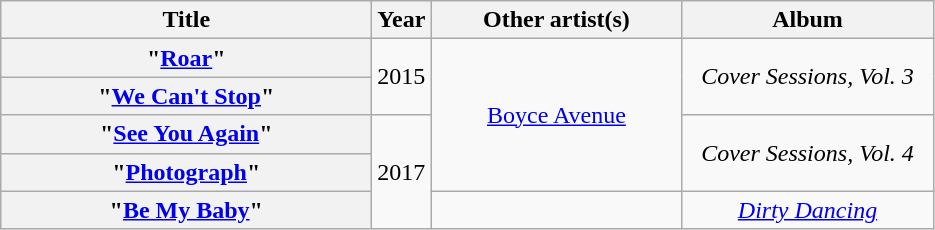<table class="wikitable plainrowheaders" style="text-align:center;">
<tr>
<th scope="col" style="width:15em;">Title</th>
<th scope="col" style="width:2em;">Year</th>
<th scope="col" style="width:10em;">Other artist(s)</th>
<th scope="col" style="width:10em;">Album</th>
</tr>
<tr>
<th scope="row">"<a href='#'>Roar</a>"</th>
<td rowspan="2">2015</td>
<td rowspan="4"><a href='#'>Boyce Avenue</a></td>
<td rowspan="2"><em>Cover Sessions, Vol. 3</em></td>
</tr>
<tr>
<th scope="row">"<a href='#'>We Can't Stop</a>"</th>
</tr>
<tr>
<th scope="row">"<a href='#'>See You Again</a>"</th>
<td rowspan="3">2017</td>
<td rowspan="2"><em>Cover Sessions, Vol. 4</em></td>
</tr>
<tr>
<th scope="row">"<a href='#'>Photograph</a>"</th>
</tr>
<tr>
<th scope="row">"<a href='#'>Be My Baby</a>"</th>
<td></td>
<td><em><a href='#'>Dirty Dancing</a></em></td>
</tr>
</table>
